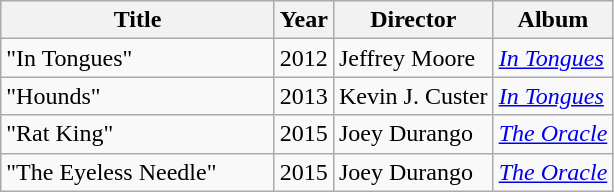<table class="wikitable">
<tr>
<th style="width:175px;">Title</th>
<th>Year</th>
<th>Director</th>
<th>Album</th>
</tr>
<tr>
<td>"In Tongues"</td>
<td>2012</td>
<td>Jeffrey Moore</td>
<td><em> <a href='#'>In Tongues</a></em></td>
</tr>
<tr>
<td>"Hounds"</td>
<td>2013</td>
<td>Kevin J. Custer</td>
<td><em> <a href='#'>In Tongues</a></em></td>
</tr>
<tr>
<td>"Rat King"</td>
<td>2015</td>
<td>Joey Durango</td>
<td><em> <a href='#'>The Oracle</a></em></td>
</tr>
<tr>
<td>"The Eyeless Needle"</td>
<td>2015</td>
<td>Joey Durango</td>
<td><em> <a href='#'>The Oracle</a></em></td>
</tr>
</table>
